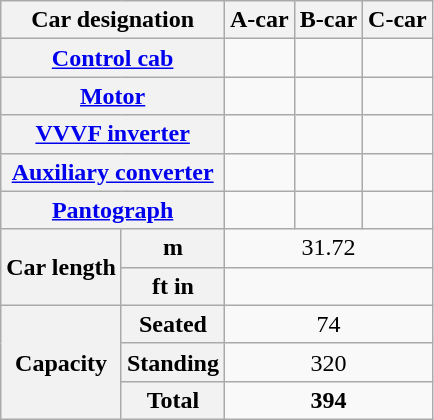<table class="wikitable" style="text-align:center">
<tr>
<th colspan="2">Car designation</th>
<th>A-car</th>
<th>B-car</th>
<th>C-car</th>
</tr>
<tr>
<th colspan="2"><a href='#'>Control cab</a></th>
<td></td>
<td></td>
<td></td>
</tr>
<tr>
<th colspan="2"><a href='#'>Motor</a></th>
<td></td>
<td></td>
<td></td>
</tr>
<tr>
<th colspan="2"><a href='#'>VVVF inverter</a></th>
<td></td>
<td></td>
<td></td>
</tr>
<tr>
<th colspan="2"><a href='#'>Auxiliary converter</a></th>
<td></td>
<td></td>
<td></td>
</tr>
<tr>
<th colspan="2"><a href='#'>Pantograph</a></th>
<td></td>
<td></td>
<td></td>
</tr>
<tr>
<th rowspan="2">Car length</th>
<th>m</th>
<td colspan="3">31.72</td>
</tr>
<tr>
<th>ft in</th>
<td colspan="3"></td>
</tr>
<tr>
<th rowspan="3">Capacity</th>
<th>Seated</th>
<td colspan="3">74</td>
</tr>
<tr>
<th>Standing</th>
<td colspan="3">320</td>
</tr>
<tr>
<th>Total</th>
<td colspan="3"><strong>394</strong></td>
</tr>
</table>
